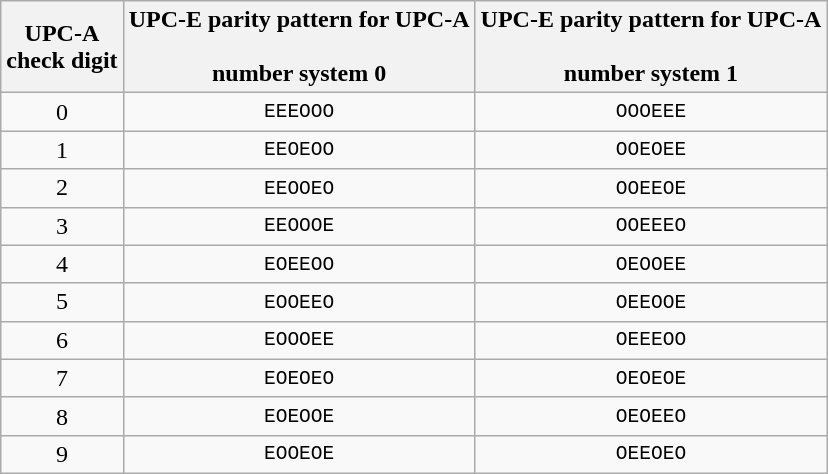<table class="wikitable" style="text-align:center;">
<tr>
<th>UPC-A <br>check digit</th>
<th>UPC-E parity pattern for UPC-A<br><br>number system 0</th>
<th>UPC-E parity pattern for UPC-A<br><br>number system 1</th>
</tr>
<tr>
<td>0</td>
<td style="font-family:monospace;">EEEOOO</td>
<td style="font-family:monospace;">OOOEEE</td>
</tr>
<tr>
<td>1</td>
<td style="font-family:monospace;">EEOEOO</td>
<td style="font-family:monospace;">OOEOEE</td>
</tr>
<tr>
<td>2</td>
<td style="font-family:monospace;">EEOOEO</td>
<td style="font-family:monospace;">OOEEOE</td>
</tr>
<tr>
<td>3</td>
<td style="font-family:monospace;">EEOOOE</td>
<td style="font-family:monospace;">OOEEEO</td>
</tr>
<tr>
<td>4</td>
<td style="font-family:monospace;">EOEEOO</td>
<td style="font-family:monospace;">OEOOEE</td>
</tr>
<tr>
<td>5</td>
<td style="font-family:monospace;">EOOEEO</td>
<td style="font-family:monospace;">OEEOOE</td>
</tr>
<tr>
<td>6</td>
<td style="font-family:monospace;">EOOOEE</td>
<td style="font-family:monospace;">OEEEOO</td>
</tr>
<tr>
<td>7</td>
<td style="font-family:monospace;">EOEOEO</td>
<td style="font-family:monospace;">OEOEOE</td>
</tr>
<tr>
<td>8</td>
<td style="font-family:monospace;">EOEOOE</td>
<td style="font-family:monospace;">OEOEEO</td>
</tr>
<tr>
<td>9</td>
<td style="font-family:monospace;">EOOEOE</td>
<td style="font-family:monospace;">OEEOEO</td>
</tr>
</table>
